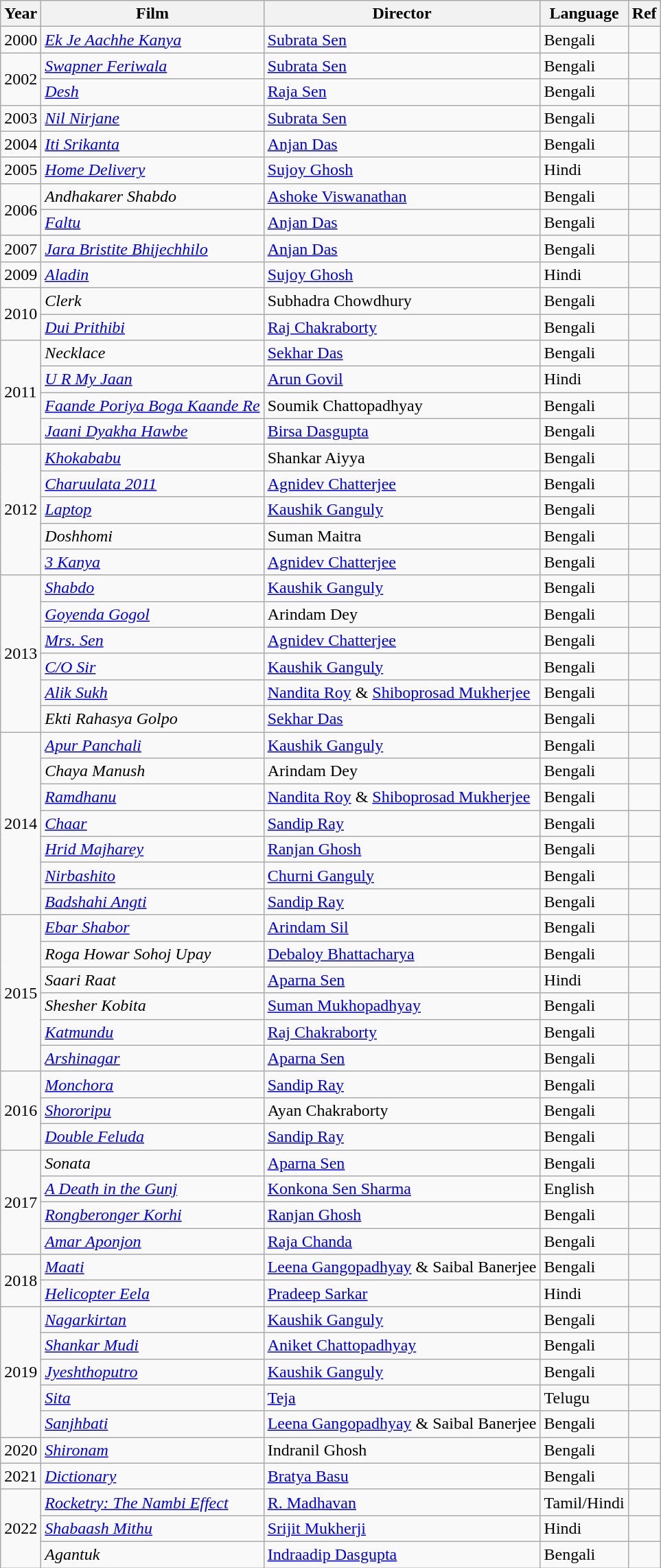<table class="wikitable sortable">
<tr>
<th>Year</th>
<th>Film</th>
<th>Director</th>
<th>Language</th>
<th>Ref</th>
</tr>
<tr>
<td>2000</td>
<td><em><a href='#'>Ek Je Aachhe Kanya</a></em></td>
<td><a href='#'>Subrata Sen</a></td>
<td>Bengali</td>
<td></td>
</tr>
<tr>
<td rowspan="2">2002</td>
<td><em><a href='#'>Swapner Feriwala</a></em></td>
<td><a href='#'>Subrata Sen</a></td>
<td>Bengali</td>
<td></td>
</tr>
<tr>
<td><em><a href='#'>Desh</a></em></td>
<td><a href='#'>Raja Sen</a></td>
<td>Bengali</td>
<td></td>
</tr>
<tr>
<td>2003</td>
<td><em><a href='#'>Nil Nirjane</a></em></td>
<td><a href='#'>Subrata Sen</a></td>
<td>Bengali</td>
<td></td>
</tr>
<tr>
<td>2004</td>
<td><em><a href='#'>Iti Srikanta</a></em></td>
<td><a href='#'>Anjan Das</a></td>
<td>Bengali</td>
<td></td>
</tr>
<tr>
<td>2005</td>
<td><em><a href='#'>Home Delivery</a></em></td>
<td><a href='#'>Sujoy Ghosh</a></td>
<td>Hindi</td>
<td></td>
</tr>
<tr>
<td rowspan="2">2006</td>
<td><em>Andhakarer Shabdo</em></td>
<td><a href='#'>Ashoke Viswanathan</a></td>
<td>Bengali</td>
<td></td>
</tr>
<tr>
<td><em><a href='#'>Faltu</a></em></td>
<td><a href='#'>Anjan Das</a></td>
<td>Bengali</td>
<td></td>
</tr>
<tr>
<td>2007</td>
<td><em><a href='#'>Jara Bristite Bhijechhilo</a></em></td>
<td><a href='#'>Anjan Das</a></td>
<td>Bengali</td>
<td></td>
</tr>
<tr>
<td>2009</td>
<td><em><a href='#'>Aladin</a></em></td>
<td><a href='#'>Sujoy Ghosh</a></td>
<td>Hindi</td>
<td></td>
</tr>
<tr>
<td rowspan="2">2010</td>
<td><em>Clerk</em></td>
<td>Subhadra Chowdhury</td>
<td>Bengali</td>
<td></td>
</tr>
<tr>
<td><em><a href='#'>Dui Prithibi</a></em></td>
<td><a href='#'>Raj Chakraborty</a></td>
<td>Bengali</td>
<td></td>
</tr>
<tr>
<td rowspan="4">2011</td>
<td><em>Necklace</em></td>
<td><a href='#'>Sekhar Das</a></td>
<td>Bengali</td>
<td></td>
</tr>
<tr>
<td><em><a href='#'>U R My Jaan</a></em></td>
<td><a href='#'>Arun Govil</a></td>
<td>Hindi</td>
<td></td>
</tr>
<tr>
<td><em><a href='#'>Faande Poriya Boga Kaande Re</a></em></td>
<td>Soumik Chattopadhyay</td>
<td>Bengali</td>
<td></td>
</tr>
<tr>
<td><em><a href='#'>Jaani Dyakha Hawbe</a></em></td>
<td><a href='#'>Birsa Dasgupta</a></td>
<td>Bengali</td>
<td></td>
</tr>
<tr>
<td rowspan="5">2012</td>
<td><em><a href='#'>Khokababu</a></em></td>
<td>Shankar Aiyya</td>
<td>Bengali</td>
<td></td>
</tr>
<tr>
<td><em><a href='#'>Charuulata 2011</a></em></td>
<td><a href='#'>Agnidev Chatterjee</a></td>
<td>Bengali</td>
<td></td>
</tr>
<tr>
<td><em><a href='#'>Laptop</a></em></td>
<td><a href='#'>Kaushik Ganguly</a></td>
<td>Bengali</td>
<td></td>
</tr>
<tr>
<td><em>Doshhomi</em></td>
<td>Suman Maitra</td>
<td>Bengali</td>
<td></td>
</tr>
<tr>
<td><em><a href='#'>3 Kanya</a></em></td>
<td><a href='#'>Agnidev Chatterjee</a></td>
<td>Bengali</td>
<td></td>
</tr>
<tr>
<td rowspan="6">2013</td>
<td><em><a href='#'>Shabdo</a></em></td>
<td><a href='#'>Kaushik Ganguly</a></td>
<td>Bengali</td>
<td></td>
</tr>
<tr>
<td><em><a href='#'>Goyenda Gogol</a></em></td>
<td>Arindam Dey</td>
<td>Bengali</td>
<td></td>
</tr>
<tr>
<td><em><a href='#'>Mrs. Sen</a></em></td>
<td><a href='#'>Agnidev Chatterjee</a></td>
<td>Bengali</td>
<td></td>
</tr>
<tr>
<td><em><a href='#'>C/O Sir</a></em></td>
<td><a href='#'>Kaushik Ganguly</a></td>
<td>Bengali</td>
<td></td>
</tr>
<tr>
<td><em><a href='#'>Alik Sukh</a></em></td>
<td><a href='#'>Nandita Roy</a> & <a href='#'>Shiboprosad Mukherjee</a></td>
<td>Bengali</td>
<td></td>
</tr>
<tr>
<td><em>Ekti Rahasya Golpo</em></td>
<td><a href='#'>Sekhar Das</a></td>
<td>Bengali</td>
<td></td>
</tr>
<tr>
<td rowspan="7">2014</td>
<td><em><a href='#'>Apur Panchali</a></em></td>
<td><a href='#'>Kaushik Ganguly</a></td>
<td>Bengali</td>
<td></td>
</tr>
<tr>
<td><em>Chaya Manush</em></td>
<td>Arindam Dey</td>
<td>Bengali</td>
<td></td>
</tr>
<tr>
<td><em><a href='#'>Ramdhanu</a></em></td>
<td><a href='#'>Nandita Roy</a> & <a href='#'>Shiboprosad Mukherjee</a></td>
<td>Bengali</td>
<td></td>
</tr>
<tr>
<td><em><a href='#'>Chaar</a></em></td>
<td><a href='#'>Sandip Ray</a></td>
<td>Bengali</td>
<td></td>
</tr>
<tr>
<td><em><a href='#'>Hrid Majharey</a></em></td>
<td><a href='#'>Ranjan Ghosh</a></td>
<td>Bengali</td>
<td></td>
</tr>
<tr>
<td><em><a href='#'>Nirbashito</a></em></td>
<td><a href='#'>Churni Ganguly</a></td>
<td>Bengali</td>
<td></td>
</tr>
<tr>
<td><em><a href='#'>Badshahi Angti</a></em></td>
<td><a href='#'>Sandip Ray</a></td>
<td>Bengali</td>
<td></td>
</tr>
<tr>
<td rowspan="6">2015</td>
<td><em><a href='#'>Ebar Shabor</a></em></td>
<td><a href='#'>Arindam Sil</a></td>
<td>Bengali</td>
<td></td>
</tr>
<tr>
<td><em>Roga Howar Sohoj Upay</em></td>
<td><a href='#'>Debaloy Bhattacharya</a></td>
<td>Bengali</td>
<td></td>
</tr>
<tr>
<td><em>Saari Raat</em></td>
<td><a href='#'>Aparna Sen</a></td>
<td>Hindi</td>
<td></td>
</tr>
<tr>
<td><em>Shesher Kobita</em></td>
<td><a href='#'>Suman Mukhopadhyay</a></td>
<td>Bengali</td>
<td></td>
</tr>
<tr>
<td><em><a href='#'>Katmundu</a></em></td>
<td><a href='#'>Raj Chakraborty</a></td>
<td>Bengali</td>
<td></td>
</tr>
<tr>
<td><em><a href='#'>Arshinagar</a></em></td>
<td><a href='#'>Aparna Sen</a></td>
<td>Bengali</td>
<td></td>
</tr>
<tr>
<td rowspan="3">2016</td>
<td><em><a href='#'>Monchora</a></em></td>
<td><a href='#'>Sandip Ray</a></td>
<td>Bengali</td>
<td></td>
</tr>
<tr>
<td><em><a href='#'>Shororipu</a></em></td>
<td>Ayan Chakraborty</td>
<td>Bengali</td>
<td></td>
</tr>
<tr>
<td><em><a href='#'>Double Feluda</a></em></td>
<td><a href='#'>Sandip Ray</a></td>
<td>Bengali</td>
<td></td>
</tr>
<tr>
<td rowspan="4">2017</td>
<td><em>Sonata</em></td>
<td><a href='#'>Aparna Sen</a></td>
<td>Bengali</td>
<td></td>
</tr>
<tr>
<td><em><a href='#'>A Death in the Gunj</a></em></td>
<td><a href='#'>Konkona Sen Sharma</a></td>
<td>English</td>
<td></td>
</tr>
<tr>
<td><em><a href='#'>Rongberonger Korhi</a></em></td>
<td><a href='#'>Ranjan Ghosh</a></td>
<td>Bengali</td>
<td></td>
</tr>
<tr>
<td><em><a href='#'>Amar Aponjon</a></em></td>
<td><a href='#'>Raja Chanda</a></td>
<td>Bengali</td>
<td></td>
</tr>
<tr>
<td rowspan="2">2018</td>
<td><em><a href='#'>Maati</a></em></td>
<td><a href='#'>Leena Gangopadhyay</a> & Saibal Banerjee</td>
<td>Bengali</td>
<td></td>
</tr>
<tr>
<td><em><a href='#'>Helicopter Eela</a></em></td>
<td><a href='#'>Pradeep Sarkar</a></td>
<td>Hindi</td>
<td></td>
</tr>
<tr>
<td rowspan="5">2019</td>
<td><em><a href='#'>Nagarkirtan</a></em></td>
<td><a href='#'>Kaushik Ganguly</a></td>
<td>Bengali</td>
<td></td>
</tr>
<tr>
<td><em><a href='#'>Shankar Mudi</a></em></td>
<td><a href='#'>Aniket Chattopadhyay</a></td>
<td>Bengali</td>
<td></td>
</tr>
<tr>
<td><em><a href='#'>Jyeshthoputro</a></em></td>
<td><a href='#'>Kaushik Ganguly</a></td>
<td>Bengali</td>
<td></td>
</tr>
<tr>
<td><em><a href='#'>Sita</a></em></td>
<td><a href='#'>Teja</a></td>
<td>Telugu</td>
<td></td>
</tr>
<tr>
<td><em><a href='#'>Sanjhbati</a></em></td>
<td><a href='#'>Leena Gangopadhyay</a> & Saibal Banerjee</td>
<td>Bengali</td>
<td></td>
</tr>
<tr>
<td>2020</td>
<td><em><a href='#'>Shironam</a></em></td>
<td>Indranil Ghosh</td>
<td>Bengali</td>
<td></td>
</tr>
<tr>
<td>2021</td>
<td><em><a href='#'>Dictionary</a></em></td>
<td><a href='#'>Bratya Basu</a></td>
<td>Bengali</td>
<td></td>
</tr>
<tr>
<td rowspan="3">2022</td>
<td><em><a href='#'>Rocketry: The Nambi Effect</a></em></td>
<td><a href='#'>R. Madhavan</a></td>
<td>Tamil/Hindi</td>
<td></td>
</tr>
<tr>
<td><em><a href='#'>Shabaash Mithu</a></em></td>
<td><a href='#'>Srijit Mukherji</a></td>
<td>Hindi</td>
<td></td>
</tr>
<tr>
<td><em>Agantuk</em></td>
<td><a href='#'>Indraadip Dasgupta</a></td>
<td>Bengali</td>
<td></td>
</tr>
</table>
